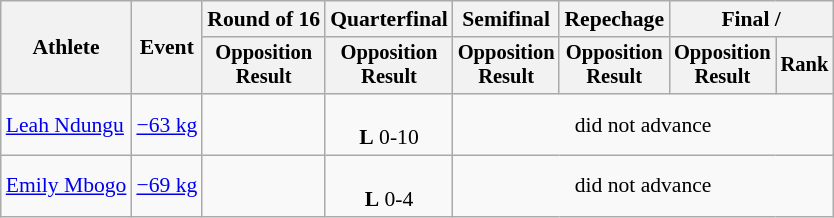<table class="wikitable" style="font-size:90%">
<tr>
<th rowspan=2>Athlete</th>
<th rowspan=2>Event</th>
<th>Round of 16</th>
<th>Quarterfinal</th>
<th>Semifinal</th>
<th>Repechage</th>
<th colspan=2>Final / </th>
</tr>
<tr style="font-size: 95%">
<th>Opposition<br>Result</th>
<th>Opposition<br>Result</th>
<th>Opposition<br>Result</th>
<th>Opposition<br>Result</th>
<th>Opposition<br>Result</th>
<th>Rank</th>
</tr>
<tr align=center>
<td align=left><a href='#'>Leah Ndungu</a></td>
<td align=left><a href='#'>−63 kg</a></td>
<td></td>
<td><br><strong>L</strong> 0-10</td>
<td colspan=4>did not advance</td>
</tr>
<tr align=center>
<td align=left><a href='#'>Emily Mbogo</a></td>
<td align=left><a href='#'>−69 kg</a></td>
<td></td>
<td><br><strong>L</strong> 0-4</td>
<td colspan=4>did not advance</td>
</tr>
</table>
